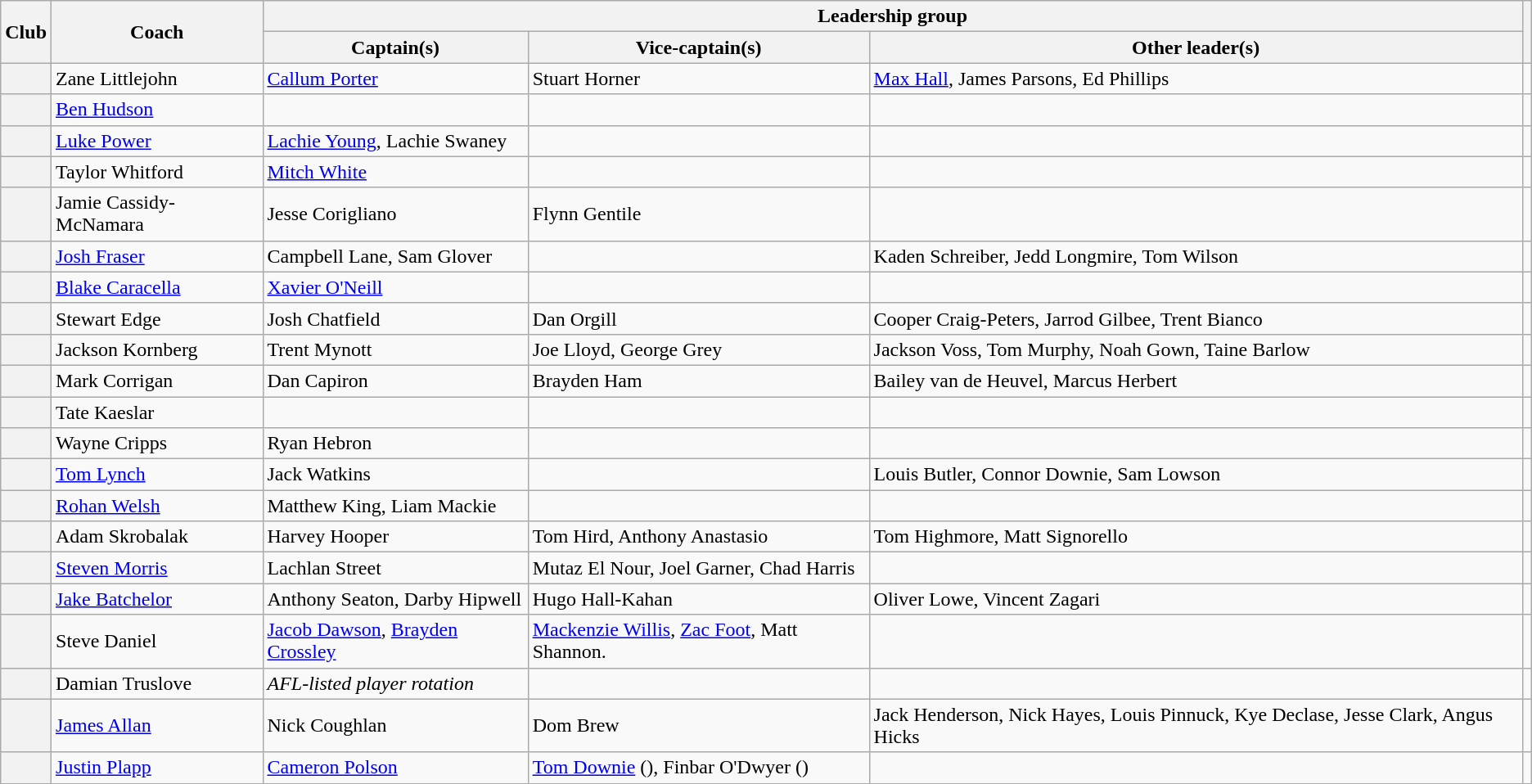<table class="wikitable plainrowheaders">
<tr>
<th rowspan=2>Club</th>
<th rowspan=2>Coach</th>
<th colspan=3>Leadership group</th>
<th rowspan=2></th>
</tr>
<tr>
<th>Captain(s)</th>
<th>Vice-captain(s)</th>
<th>Other leader(s)</th>
</tr>
<tr>
<th style="text-align:left"></th>
<td>Zane Littlejohn</td>
<td><a href='#'>Callum Porter</a></td>
<td>Stuart Horner</td>
<td><a href='#'>Max Hall</a>, James Parsons, Ed Phillips</td>
<td align="center"></td>
</tr>
<tr>
<th style="text-align:left"></th>
<td><a href='#'>Ben Hudson</a></td>
<td></td>
<td></td>
<td></td>
<td align="center"></td>
</tr>
<tr>
<th style="text-align:left"></th>
<td><a href='#'>Luke Power</a></td>
<td><a href='#'>Lachie Young</a>, Lachie Swaney</td>
<td></td>
<td></td>
<td align="center"></td>
</tr>
<tr>
<th style="text-align:left"></th>
<td>Taylor Whitford</td>
<td><a href='#'>Mitch White</a></td>
<td></td>
<td></td>
<td align="center"></td>
</tr>
<tr>
<th style="text-align:left"></th>
<td>Jamie Cassidy-McNamara</td>
<td>Jesse Corigliano</td>
<td>Flynn Gentile</td>
<td></td>
<td align="center"></td>
</tr>
<tr>
<th style="text-align:left"></th>
<td><a href='#'>Josh Fraser</a></td>
<td>Campbell Lane, Sam Glover</td>
<td></td>
<td>Kaden Schreiber, Jedd Longmire, Tom Wilson</td>
<td align="center"></td>
</tr>
<tr>
<th style="text-align:left"></th>
<td><a href='#'>Blake Caracella</a></td>
<td><a href='#'>Xavier O'Neill</a></td>
<td></td>
<td></td>
<td align="center"></td>
</tr>
<tr>
<th style="text-align:left"></th>
<td>Stewart Edge</td>
<td>Josh Chatfield</td>
<td>Dan Orgill</td>
<td>Cooper Craig-Peters, Jarrod Gilbee, Trent Bianco</td>
<td align="center"></td>
</tr>
<tr>
<th style="text-align:left"></th>
<td>Jackson Kornberg</td>
<td>Trent Mynott</td>
<td>Joe Lloyd, George Grey</td>
<td>Jackson Voss, Tom Murphy, Noah Gown, Taine Barlow</td>
<td align="center"></td>
</tr>
<tr>
<th style="text-align:left"></th>
<td>Mark Corrigan</td>
<td>Dan Capiron</td>
<td>Brayden Ham</td>
<td>Bailey van de Heuvel, Marcus Herbert</td>
<td align="center"></td>
</tr>
<tr>
<th style="text-align:left"></th>
<td>Tate Kaeslar</td>
<td></td>
<td></td>
<td></td>
<td align="center"></td>
</tr>
<tr>
<th style="text-align:left"></th>
<td>Wayne Cripps</td>
<td>Ryan Hebron</td>
<td></td>
<td></td>
<td align="center"></td>
</tr>
<tr>
<th style="text-align:left"></th>
<td><a href='#'>Tom Lynch</a></td>
<td>Jack Watkins</td>
<td></td>
<td>Louis Butler, Connor Downie, Sam Lowson</td>
<td align="center"></td>
</tr>
<tr>
<th style="text-align:left"></th>
<td><a href='#'>Rohan Welsh</a></td>
<td>Matthew King, Liam Mackie</td>
<td></td>
<td></td>
<td align="center"></td>
</tr>
<tr>
<th style="text-align:left"></th>
<td>Adam Skrobalak</td>
<td>Harvey Hooper</td>
<td>Tom Hird, Anthony Anastasio</td>
<td>Tom Highmore, Matt Signorello</td>
<td align="center"></td>
</tr>
<tr>
<th style="text-align:left"></th>
<td><a href='#'>Steven Morris</a></td>
<td>Lachlan Street</td>
<td>Mutaz El Nour, Joel Garner, Chad Harris</td>
<td></td>
<td align="center"></td>
</tr>
<tr>
<th style="text-align:left"></th>
<td><a href='#'>Jake Batchelor</a></td>
<td>Anthony Seaton, Darby Hipwell</td>
<td>Hugo Hall-Kahan</td>
<td>Oliver Lowe, Vincent Zagari</td>
<td align="center"></td>
</tr>
<tr>
<th style="text-align:left"></th>
<td>Steve Daniel</td>
<td><a href='#'>Jacob Dawson</a>, <a href='#'>Brayden Crossley</a></td>
<td><a href='#'>Mackenzie Willis</a>, <a href='#'>Zac Foot</a>, Matt Shannon.</td>
<td></td>
<td align="center"></td>
</tr>
<tr>
<th style="text-align:left"></th>
<td>Damian Truslove</td>
<td><em>AFL-listed player rotation</em></td>
<td></td>
<td></td>
<td align="center"></td>
</tr>
<tr>
<th style="text-align:left"></th>
<td><a href='#'>James Allan</a></td>
<td>Nick Coughlan</td>
<td>Dom Brew</td>
<td>Jack Henderson, Nick Hayes, Louis Pinnuck, Kye Declase, Jesse Clark, Angus Hicks</td>
<td align="center"></td>
</tr>
<tr>
<th style="text-align:left"></th>
<td><a href='#'>Justin Plapp</a></td>
<td><a href='#'>Cameron Polson</a></td>
<td><a href='#'>Tom Downie</a> (), Finbar O'Dwyer ()</td>
<td></td>
<td align="center"></td>
</tr>
</table>
